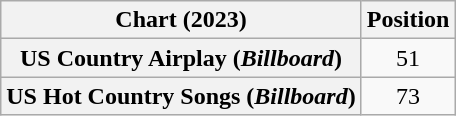<table class="wikitable sortable plainrowheaders" style="text-align:center">
<tr>
<th scope="col">Chart (2023)</th>
<th scope="col">Position</th>
</tr>
<tr>
<th scope="row">US Country Airplay (<em>Billboard</em>)</th>
<td>51</td>
</tr>
<tr>
<th scope="row">US Hot Country Songs (<em>Billboard</em>)</th>
<td>73</td>
</tr>
</table>
